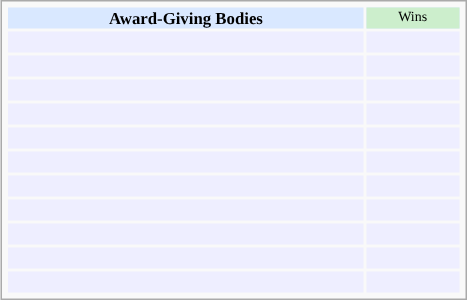<table class="infobox" style="width: 27.75em; text-align: left; font-size: 70%; vertical-align: middle;">
<tr bgcolor=#D9E8FF style="text-align:center;">
<th style="vertical-align: middle;" style="text-align:center;">Award-Giving Bodies</th>
<td style="background:#cceecc; font-size:7pt;" width="60px" style="text-align:center;">Wins</td>
</tr>
<tr bgcolor=#eeeeff>
<td align="center"><br></td>
<td></td>
</tr>
<tr bgcolor=#eeeeff>
<td align="center"><br></td>
<td></td>
</tr>
<tr bgcolor=#eeeeff>
<td align="center"><br></td>
<td></td>
</tr>
<tr bgcolor=#eeeeff>
<td align="center"><br></td>
<td></td>
</tr>
<tr bgcolor=#eeeeff>
<td align="center"><br></td>
<td></td>
</tr>
<tr bgcolor=#eeeeff>
<td align="center"><br></td>
<td></td>
</tr>
<tr bgcolor=#eeeeff>
<td align="center"><br></td>
<td></td>
</tr>
<tr bgcolor=#eeeeff>
<td align="center"><br></td>
<td></td>
</tr>
<tr bgcolor=#eeeeff>
<td align="center"><br></td>
<td></td>
</tr>
<tr bgcolor=#eeeeff>
<td align="center"><br></td>
<td></td>
</tr>
<tr bgcolor=#eeeeff>
<td align="center"><br></td>
<td></td>
</tr>
</table>
